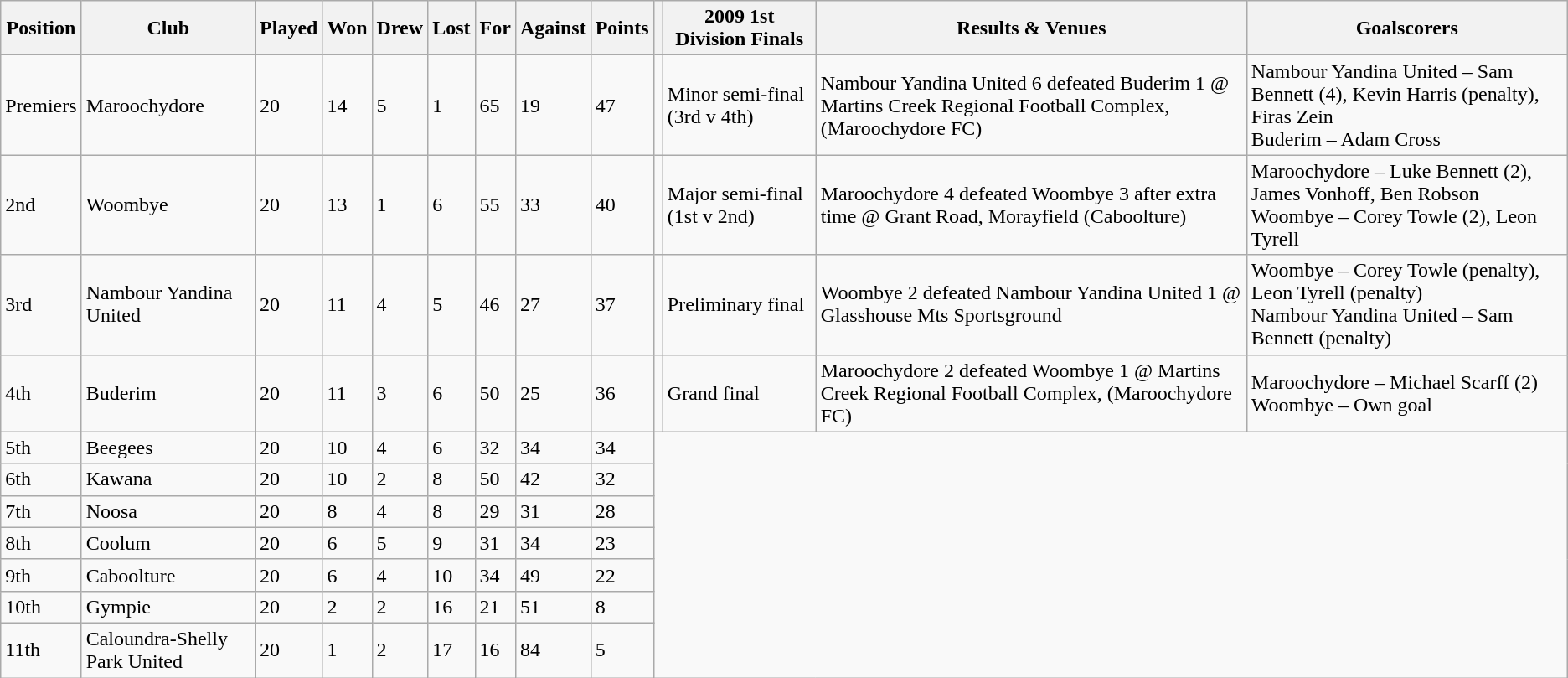<table class="wikitable">
<tr>
<th>Position</th>
<th>Club</th>
<th>Played</th>
<th>Won</th>
<th>Drew</th>
<th>Lost</th>
<th>For</th>
<th>Against</th>
<th>Points</th>
<th></th>
<th>2009 1st Division Finals</th>
<th>Results & Venues</th>
<th>Goalscorers</th>
</tr>
<tr>
<td>Premiers</td>
<td>Maroochydore</td>
<td>20</td>
<td>14</td>
<td>5</td>
<td>1</td>
<td>65</td>
<td>19</td>
<td>47</td>
<td></td>
<td>Minor semi-final (3rd v 4th)</td>
<td>Nambour Yandina United 6 defeated Buderim 1 @ Martins Creek Regional Football Complex, (Maroochydore FC)</td>
<td>Nambour Yandina United – Sam Bennett (4), Kevin Harris (penalty), Firas Zein<br>Buderim – Adam Cross</td>
</tr>
<tr>
<td>2nd</td>
<td>Woombye</td>
<td>20</td>
<td>13</td>
<td>1</td>
<td>6</td>
<td>55</td>
<td>33</td>
<td>40</td>
<td></td>
<td>Major semi-final (1st v 2nd)</td>
<td>Maroochydore 4 defeated Woombye 3 after extra time @ Grant Road, Morayfield (Caboolture)</td>
<td>Maroochydore – Luke Bennett (2), James Vonhoff, Ben Robson<br>Woombye – Corey Towle (2), Leon Tyrell</td>
</tr>
<tr>
<td>3rd</td>
<td>Nambour Yandina United</td>
<td>20</td>
<td>11</td>
<td>4</td>
<td>5</td>
<td>46</td>
<td>27</td>
<td>37</td>
<td></td>
<td>Preliminary final</td>
<td>Woombye 2 defeated Nambour Yandina United 1 @ Glasshouse Mts Sportsground</td>
<td>Woombye – Corey Towle (penalty), Leon Tyrell (penalty)<br>Nambour Yandina United – Sam Bennett (penalty)</td>
</tr>
<tr>
<td>4th</td>
<td>Buderim</td>
<td>20</td>
<td>11</td>
<td>3</td>
<td>6</td>
<td>50</td>
<td>25</td>
<td>36</td>
<td></td>
<td>Grand final</td>
<td>Maroochydore 2 defeated Woombye 1 @ Martins Creek Regional Football Complex, (Maroochydore FC)</td>
<td>Maroochydore – Michael Scarff (2)<br>Woombye – Own goal</td>
</tr>
<tr>
<td>5th</td>
<td>Beegees</td>
<td>20</td>
<td>10</td>
<td>4</td>
<td>6</td>
<td>32</td>
<td>34</td>
<td>34</td>
</tr>
<tr>
<td>6th</td>
<td>Kawana</td>
<td>20</td>
<td>10</td>
<td>2</td>
<td>8</td>
<td>50</td>
<td>42</td>
<td>32</td>
</tr>
<tr>
<td>7th</td>
<td>Noosa</td>
<td>20</td>
<td>8</td>
<td>4</td>
<td>8</td>
<td>29</td>
<td>31</td>
<td>28</td>
</tr>
<tr>
<td>8th</td>
<td>Coolum</td>
<td>20</td>
<td>6</td>
<td>5</td>
<td>9</td>
<td>31</td>
<td>34</td>
<td>23</td>
</tr>
<tr>
<td>9th</td>
<td>Caboolture</td>
<td>20</td>
<td>6</td>
<td>4</td>
<td>10</td>
<td>34</td>
<td>49</td>
<td>22</td>
</tr>
<tr>
<td>10th</td>
<td>Gympie</td>
<td>20</td>
<td>2</td>
<td>2</td>
<td>16</td>
<td>21</td>
<td>51</td>
<td>8</td>
</tr>
<tr>
<td>11th</td>
<td>Caloundra-Shelly Park United</td>
<td>20</td>
<td>1</td>
<td>2</td>
<td>17</td>
<td>16</td>
<td>84</td>
<td>5</td>
</tr>
</table>
